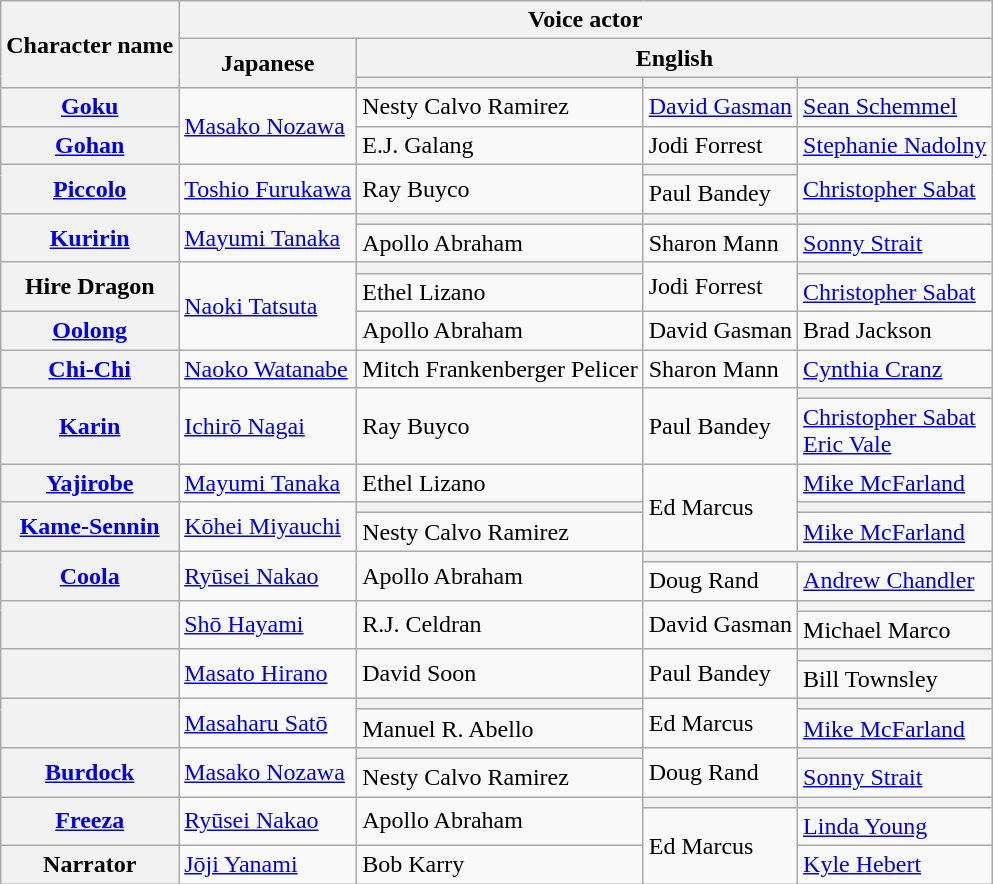<table class="wikitable plainrowheaders">
<tr>
<th rowspan="3">Character name</th>
<th colspan="4">Voice actor</th>
</tr>
<tr>
<th rowspan="2">Japanese</th>
<th colspan="3">English</th>
</tr>
<tr>
<th></th>
<th></th>
<th></th>
</tr>
<tr>
<th scope="row"><a href='#'>Goku</a></th>
<td rowspan="2"><a href='#'>Masako Nozawa</a></td>
<td>Nesty Calvo Ramirez</td>
<td><a href='#'>David Gasman</a></td>
<td><a href='#'>Sean Schemmel</a></td>
</tr>
<tr>
<th scope="row"><a href='#'>Gohan</a></th>
<td>E.J. Galang</td>
<td>Jodi Forrest</td>
<td><a href='#'>Stephanie Nadolny</a></td>
</tr>
<tr>
<th scope="row" rowspan="2"><a href='#'>Piccolo</a></th>
<td rowspan="2"><a href='#'>Toshio Furukawa</a></td>
<td rowspan="2">Ray Buyco</td>
<th></th>
<td rowspan="2"><a href='#'>Christopher Sabat</a></td>
</tr>
<tr>
<td>Paul Bandey</td>
</tr>
<tr>
<th scope="row" rowspan="2"><a href='#'>Kuririn</a></th>
<td rowspan="2"><a href='#'>Mayumi Tanaka</a></td>
<th></th>
<th></th>
<th></th>
</tr>
<tr>
<td>Apollo Abraham</td>
<td>Sharon Mann</td>
<td><a href='#'>Sonny Strait</a></td>
</tr>
<tr>
<th scope="row" rowspan="2">Hire Dragon</th>
<td rowspan="3"><a href='#'>Naoki Tatsuta</a></td>
<th></th>
<td rowspan="2">Jodi Forrest</td>
<th></th>
</tr>
<tr>
<td>Ethel Lizano</td>
<td><a href='#'>Christopher Sabat</a></td>
</tr>
<tr>
<th scope="row"><a href='#'>Oolong</a></th>
<td>Apollo Abraham</td>
<td>David Gasman</td>
<td>Brad Jackson</td>
</tr>
<tr>
<th scope="row"><a href='#'>Chi-Chi</a></th>
<td><a href='#'>Naoko Watanabe</a></td>
<td>Mitch Frankenberger Pelicer</td>
<td>Sharon Mann</td>
<td><a href='#'>Cynthia Cranz</a></td>
</tr>
<tr>
<th scope="row" rowspan="2"><a href='#'>Karin</a></th>
<td rowspan="2"><a href='#'>Ichirō Nagai</a></td>
<td rowspan="2">Ray Buyco</td>
<td rowspan="2">Paul Bandey</td>
<th></th>
</tr>
<tr>
<td><a href='#'>Christopher Sabat</a><br><a href='#'>Eric Vale</a> </td>
</tr>
<tr>
<th scope="row"><a href='#'>Yajirobe</a></th>
<td><a href='#'>Mayumi Tanaka</a></td>
<td>Ethel Lizano</td>
<td rowspan="3">Ed Marcus</td>
<td><a href='#'>Mike McFarland</a></td>
</tr>
<tr>
<th scope="row" rowspan="2"><a href='#'>Kame-Sennin</a></th>
<td rowspan="2"><a href='#'>Kōhei Miyauchi</a></td>
<th></th>
<th></th>
</tr>
<tr>
<td>Nesty Calvo Ramirez</td>
<td><a href='#'>Mike McFarland</a></td>
</tr>
<tr>
<th scope="row" rowspan="2"><a href='#'>Coola</a></th>
<td rowspan="2"><a href='#'>Ryūsei Nakao</a></td>
<td rowspan="2">Apollo Abraham</td>
<th colspan="2"></th>
</tr>
<tr>
<td>Doug Rand</td>
<td><a href='#'>Andrew Chandler</a></td>
</tr>
<tr>
<th scope="row" rowspan="2"></th>
<td rowspan="2"><a href='#'>Shō Hayami</a></td>
<td rowspan="2">R.J. Celdran</td>
<td rowspan="2">David Gasman</td>
<th></th>
</tr>
<tr>
<td>Michael Marco</td>
</tr>
<tr>
<th scope="row" rowspan="2"></th>
<td rowspan="2"><a href='#'>Masato Hirano</a></td>
<td rowspan="2">David Soon</td>
<td rowspan="2">Paul Bandey</td>
<th></th>
</tr>
<tr>
<td>Bill Townsley</td>
</tr>
<tr>
<th scope="row" rowspan="2"></th>
<td rowspan="2"><a href='#'>Masaharu Satō</a></td>
<th></th>
<td rowspan="2">Ed Marcus</td>
<th></th>
</tr>
<tr>
<td>Manuel R. Abello</td>
<td><a href='#'>Mike McFarland</a></td>
</tr>
<tr>
<th scope="row" rowspan="2"><a href='#'>Burdock</a></th>
<td rowspan="2"><a href='#'>Masako Nozawa</a></td>
<th></th>
<td rowspan="2">Doug Rand</td>
<th></th>
</tr>
<tr>
<td>Nesty Calvo Ramirez</td>
<td><a href='#'>Sonny Strait</a></td>
</tr>
<tr>
<th rowspan="2" scope="row"><a href='#'>Freeza</a></th>
<td rowspan="2"><a href='#'>Ryūsei Nakao</a></td>
<td rowspan="2">Apollo Abraham</td>
<th></th>
<th></th>
</tr>
<tr>
<td rowspan="2">Ed Marcus</td>
<td><a href='#'>Linda Young</a></td>
</tr>
<tr>
<th scope="row">Narrator</th>
<td><a href='#'>Jōji Yanami</a></td>
<td>Bob Karry</td>
<td><a href='#'>Kyle Hebert</a></td>
</tr>
</table>
